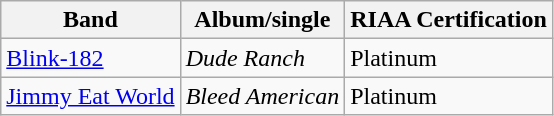<table class="wikitable sortable">
<tr>
<th>Band</th>
<th>Album/single</th>
<th>RIAA Certification</th>
</tr>
<tr>
<td><a href='#'>Blink-182</a></td>
<td><em>Dude Ranch</em></td>
<td>Platinum</td>
</tr>
<tr>
<td><a href='#'>Jimmy Eat World</a></td>
<td><em>Bleed American</em></td>
<td>Platinum</td>
</tr>
</table>
